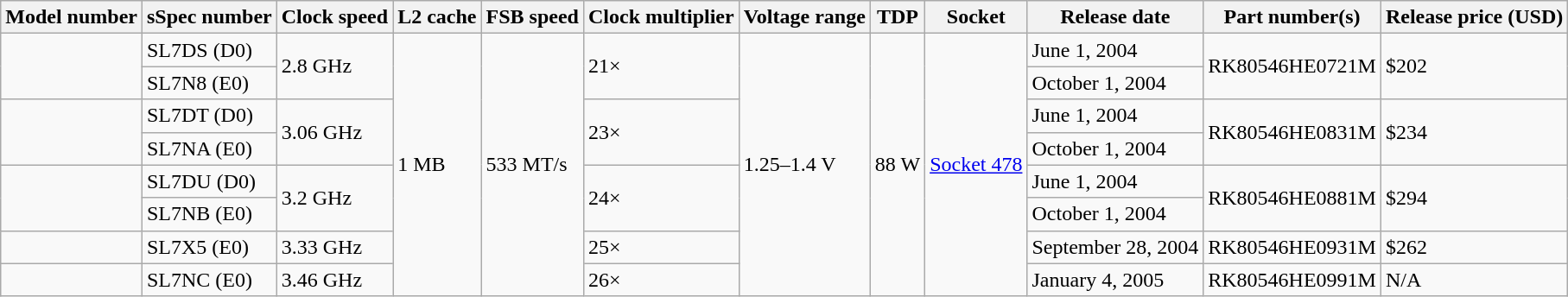<table class="wikitable">
<tr>
<th>Model number</th>
<th>sSpec number</th>
<th>Clock speed</th>
<th>L2 cache</th>
<th>FSB speed</th>
<th>Clock multiplier</th>
<th>Voltage range</th>
<th>TDP</th>
<th>Socket</th>
<th>Release date</th>
<th>Part number(s)</th>
<th>Release price (USD)</th>
</tr>
<tr>
<td rowspan=2></td>
<td>SL7DS (D0)</td>
<td rowspan=2>2.8 GHz</td>
<td rowspan="8">1 MB</td>
<td rowspan="8">533 MT/s</td>
<td rowspan=2>21×</td>
<td rowspan="8">1.25–1.4 V</td>
<td rowspan="8">88 W</td>
<td rowspan="8"><a href='#'>Socket 478</a></td>
<td>June 1, 2004</td>
<td rowspan=2>RK80546HE0721M</td>
<td rowspan=2>$202</td>
</tr>
<tr>
<td>SL7N8 (E0)</td>
<td>October 1, 2004</td>
</tr>
<tr>
<td rowspan=2></td>
<td>SL7DT (D0)</td>
<td rowspan=2>3.06 GHz</td>
<td rowspan="2">23×</td>
<td>June 1, 2004</td>
<td rowspan=2>RK80546HE0831M</td>
<td rowspan=2>$234</td>
</tr>
<tr>
<td>SL7NA (E0)</td>
<td>October 1, 2004</td>
</tr>
<tr>
<td rowspan=2></td>
<td>SL7DU (D0)</td>
<td rowspan=2>3.2 GHz</td>
<td rowspan="2">24×</td>
<td>June 1, 2004</td>
<td rowspan=2>RK80546HE0881M</td>
<td rowspan=2>$294</td>
</tr>
<tr>
<td>SL7NB (E0)</td>
<td>October 1, 2004</td>
</tr>
<tr>
<td></td>
<td>SL7X5 (E0)</td>
<td>3.33 GHz</td>
<td>25×</td>
<td>September 28, 2004</td>
<td>RK80546HE0931M</td>
<td>$262</td>
</tr>
<tr>
<td></td>
<td>SL7NC (E0)</td>
<td>3.46 GHz</td>
<td>26×</td>
<td>January 4, 2005</td>
<td>RK80546HE0991M</td>
<td>N/A</td>
</tr>
</table>
